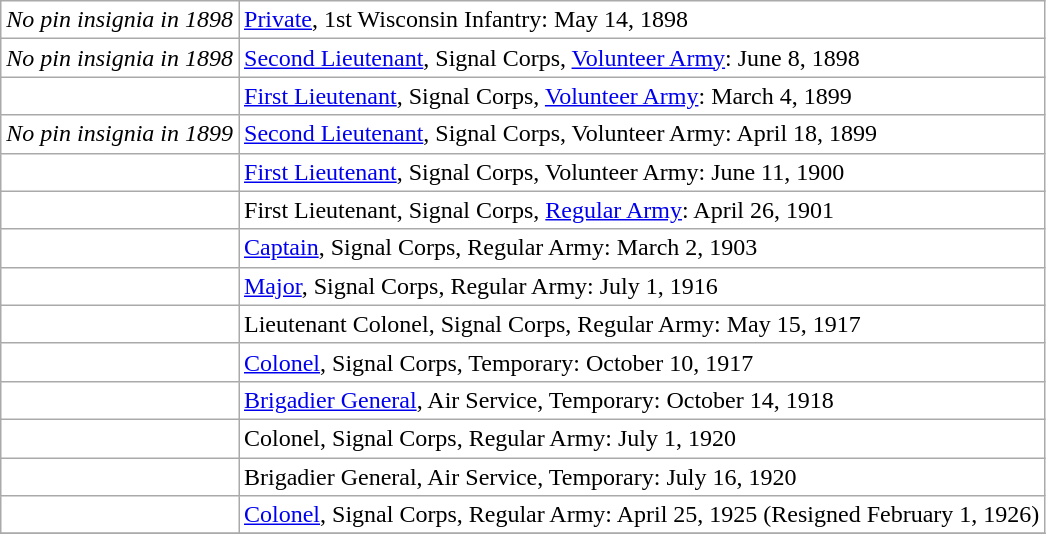<table class="wikitable" style="background:white">
<tr>
<td align="center"><em>No pin insignia in 1898</em></td>
<td><a href='#'>Private</a>, 1st Wisconsin Infantry: May 14, 1898</td>
</tr>
<tr>
<td align="center"><em>No pin insignia in 1898</em></td>
<td><a href='#'>Second Lieutenant</a>, Signal Corps, <a href='#'>Volunteer Army</a>: June 8, 1898</td>
</tr>
<tr>
<td align="center"></td>
<td><a href='#'>First Lieutenant</a>, Signal Corps, <a href='#'>Volunteer Army</a>: March 4, 1899</td>
</tr>
<tr>
<td align="center"><em>No pin insignia in 1899</em></td>
<td><a href='#'>Second Lieutenant</a>, Signal Corps, Volunteer Army: April 18, 1899</td>
</tr>
<tr>
<td align="center"></td>
<td><a href='#'>First Lieutenant</a>, Signal Corps, Volunteer Army: June 11, 1900</td>
</tr>
<tr>
<td align="center"></td>
<td>First Lieutenant, Signal Corps, <a href='#'>Regular Army</a>: April 26, 1901</td>
</tr>
<tr>
<td align="center"></td>
<td><a href='#'>Captain</a>, Signal Corps, Regular Army: March 2, 1903</td>
</tr>
<tr>
<td align="center"></td>
<td><a href='#'>Major</a>, Signal Corps, Regular Army: July 1, 1916</td>
</tr>
<tr>
<td align="center"></td>
<td>Lieutenant Colonel, Signal Corps, Regular Army: May 15, 1917</td>
</tr>
<tr>
<td align="center"></td>
<td><a href='#'>Colonel</a>, Signal Corps, Temporary: October 10, 1917</td>
</tr>
<tr>
<td align="center"></td>
<td><a href='#'>Brigadier General</a>, Air Service, Temporary: October 14, 1918</td>
</tr>
<tr>
<td align="center"></td>
<td>Colonel, Signal Corps, Regular Army: July 1, 1920</td>
</tr>
<tr>
<td align="center"></td>
<td>Brigadier General, Air Service, Temporary: July 16, 1920<br></td>
</tr>
<tr>
<td align="center"></td>
<td><a href='#'>Colonel</a>, Signal Corps, Regular Army: April 25, 1925 (Resigned February 1, 1926)</td>
</tr>
<tr>
</tr>
</table>
